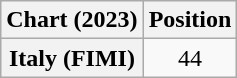<table class="wikitable plainrowheaders" style="text-align:center">
<tr>
<th scope="col">Chart (2023)</th>
<th scope="col">Position</th>
</tr>
<tr>
<th scope="row">Italy (FIMI)</th>
<td>44</td>
</tr>
</table>
